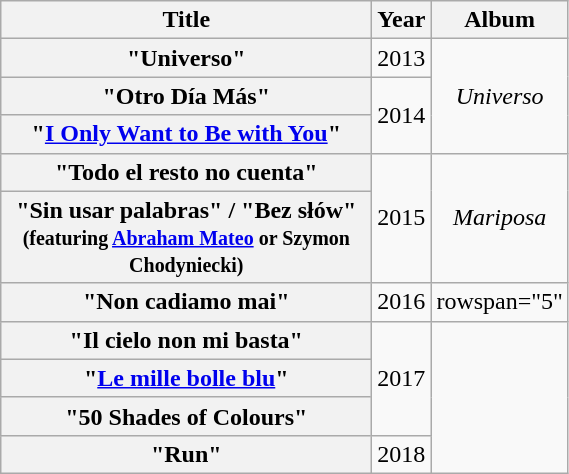<table class="wikitable plainrowheaders" style="text-align:center;">
<tr>
<th scope="col" style="width:15em;">Title</th>
<th scope="col">Year</th>
<th scope="col">Album</th>
</tr>
<tr>
<th scope="row">"Universo"</th>
<td>2013</td>
<td rowspan="3"><em>Universo</em></td>
</tr>
<tr>
<th scope="row">"Otro Día Más"</th>
<td rowspan="2">2014</td>
</tr>
<tr>
<th scope="row">"<a href='#'>I Only Want to Be with You</a>"</th>
</tr>
<tr>
<th scope="row">"Todo el resto no cuenta"</th>
<td rowspan="2">2015</td>
<td rowspan="2"><em>Mariposa</em></td>
</tr>
<tr>
<th scope="row">"Sin usar palabras" / "Bez słów" <small>(featuring <a href='#'>Abraham Mateo</a> or Szymon Chodyniecki)</small></th>
</tr>
<tr>
<th scope="row">"Non cadiamo mai"</th>
<td>2016</td>
<td>rowspan="5" </td>
</tr>
<tr>
<th scope="row">"Il cielo non mi basta"</th>
<td rowspan="3">2017</td>
</tr>
<tr>
<th scope="row">"<a href='#'>Le mille bolle blu</a>"</th>
</tr>
<tr>
<th scope="row">"50 Shades of Colours"</th>
</tr>
<tr>
<th scope="row">"Run"</th>
<td>2018</td>
</tr>
</table>
